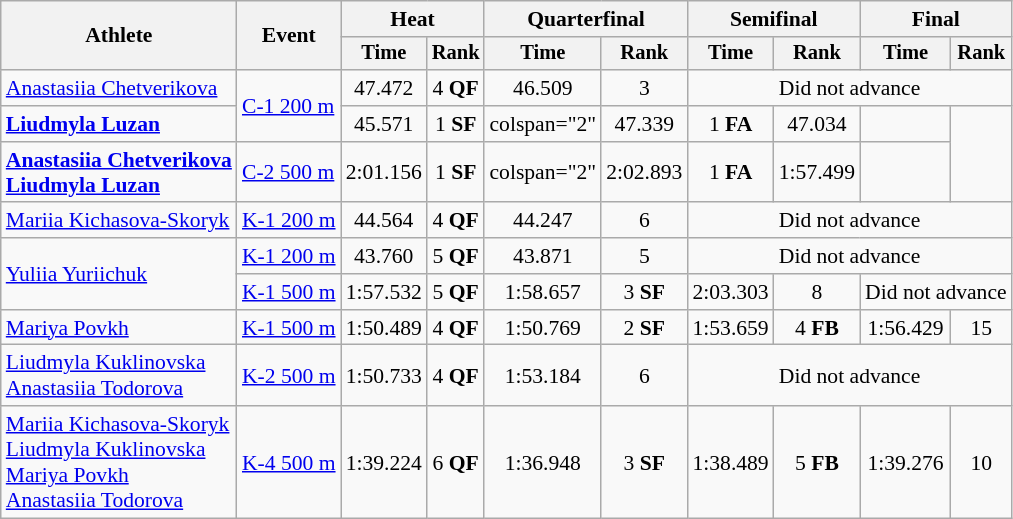<table class=wikitable style="font-size:90%">
<tr>
<th rowspan="2">Athlete</th>
<th rowspan="2">Event</th>
<th colspan=2>Heat</th>
<th colspan=2>Quarterfinal</th>
<th colspan=2>Semifinal</th>
<th colspan=2>Final</th>
</tr>
<tr style="font-size:95%">
<th>Time</th>
<th>Rank</th>
<th>Time</th>
<th>Rank</th>
<th>Time</th>
<th>Rank</th>
<th>Time</th>
<th>Rank</th>
</tr>
<tr align=center>
<td align=left><a href='#'>Anastasiia Chetverikova</a></td>
<td align=left rowspan=2><a href='#'>C-1 200 m</a></td>
<td>47.472</td>
<td>4 <strong>QF</strong></td>
<td>46.509</td>
<td>3</td>
<td colspan="4">Did not advance</td>
</tr>
<tr align=center>
<td align=left><strong><a href='#'>Liudmyla Luzan</a></strong></td>
<td>45.571</td>
<td>1 <strong>SF</strong></td>
<td>colspan="2" </td>
<td>47.339</td>
<td>1 <strong>FA</strong></td>
<td>47.034</td>
<td></td>
</tr>
<tr align=center>
<td align=left><strong><a href='#'>Anastasiia Chetverikova</a><br><a href='#'>Liudmyla Luzan</a></strong></td>
<td align=left><a href='#'>C-2 500 m</a></td>
<td>2:01.156</td>
<td>1 <strong>SF</strong></td>
<td>colspan="2" </td>
<td>2:02.893</td>
<td>1 <strong>FA</strong></td>
<td>1:57.499</td>
<td></td>
</tr>
<tr align=center>
<td align=left><a href='#'>Mariia Kichasova-Skoryk</a></td>
<td align=left><a href='#'>K-1 200 m</a></td>
<td>44.564</td>
<td>4 <strong>QF</strong></td>
<td>44.247</td>
<td>6</td>
<td colspan="4">Did not advance</td>
</tr>
<tr align=center>
<td align=left rowspan=2><a href='#'>Yuliia Yuriichuk</a></td>
<td align=left><a href='#'>K-1 200 m</a></td>
<td>43.760</td>
<td>5 <strong>QF</strong></td>
<td>43.871</td>
<td>5</td>
<td colspan="4">Did not advance</td>
</tr>
<tr align=center>
<td align=left><a href='#'>K-1 500 m</a></td>
<td>1:57.532</td>
<td>5 <strong>QF</strong></td>
<td>1:58.657</td>
<td>3 <strong>SF</strong></td>
<td>2:03.303</td>
<td>8</td>
<td colspan="2">Did not advance</td>
</tr>
<tr align=center>
<td align=left><a href='#'>Mariya Povkh</a></td>
<td align=left><a href='#'>K-1 500 m</a></td>
<td>1:50.489</td>
<td>4 <strong>QF</strong></td>
<td>1:50.769</td>
<td>2 <strong>SF</strong></td>
<td>1:53.659</td>
<td>4 <strong>FB</strong></td>
<td>1:56.429</td>
<td>15</td>
</tr>
<tr align=center>
<td align=left><a href='#'>Liudmyla Kuklinovska</a><br><a href='#'>Anastasiia Todorova</a></td>
<td align=left><a href='#'>K-2 500 m</a></td>
<td>1:50.733</td>
<td>4 <strong>QF</strong></td>
<td>1:53.184</td>
<td>6</td>
<td colspan="4">Did not advance</td>
</tr>
<tr align=center>
<td align=left><a href='#'>Mariia Kichasova-Skoryk</a><br><a href='#'>Liudmyla Kuklinovska</a><br><a href='#'>Mariya Povkh</a><br><a href='#'>Anastasiia Todorova</a></td>
<td align=left><a href='#'>K-4 500 m</a></td>
<td>1:39.224</td>
<td>6 <strong>QF</strong></td>
<td>1:36.948</td>
<td>3 <strong>SF</strong></td>
<td>1:38.489</td>
<td>5 <strong>FB</strong></td>
<td>1:39.276</td>
<td>10</td>
</tr>
</table>
